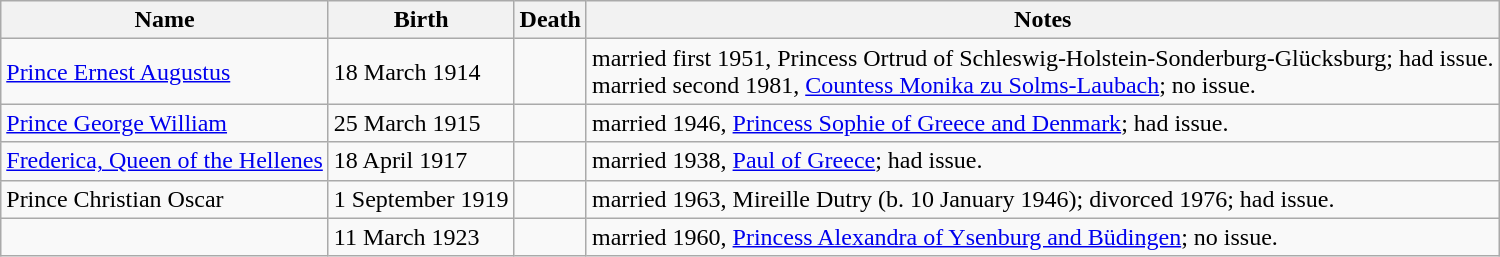<table class="wikitable">
<tr>
<th>Name</th>
<th>Birth</th>
<th>Death</th>
<th>Notes</th>
</tr>
<tr>
<td><a href='#'>Prince Ernest Augustus</a></td>
<td>18 March 1914</td>
<td></td>
<td>married first 1951, Princess Ortrud of Schleswig-Holstein-Sonderburg-Glücksburg; had issue.<br>married second 1981, <a href='#'>Countess Monika zu Solms-Laubach</a>; no issue.</td>
</tr>
<tr>
<td><a href='#'>Prince George William</a></td>
<td>25 March 1915</td>
<td></td>
<td>married 1946, <a href='#'>Princess Sophie of Greece and Denmark</a>; had issue.</td>
</tr>
<tr>
<td><a href='#'>Frederica, Queen of the Hellenes</a></td>
<td>18 April 1917</td>
<td></td>
<td>married 1938, <a href='#'>Paul of Greece</a>; had issue.</td>
</tr>
<tr>
<td>Prince Christian Oscar</td>
<td>1 September 1919</td>
<td></td>
<td>married 1963, Mireille Dutry (b. 10 January 1946); divorced 1976; had issue.</td>
</tr>
<tr>
<td></td>
<td>11 March 1923</td>
<td></td>
<td>married 1960, <a href='#'>Princess Alexandra of Ysenburg and Büdingen</a>; no issue.</td>
</tr>
</table>
